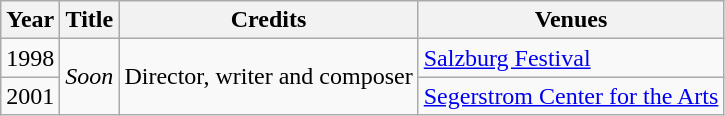<table class="wikitable">
<tr>
<th>Year</th>
<th>Title</th>
<th>Credits</th>
<th>Venues</th>
</tr>
<tr>
<td>1998</td>
<td rowspan="2"><em>Soon</em></td>
<td rowspan="2">Director, writer and composer</td>
<td><a href='#'>Salzburg Festival</a></td>
</tr>
<tr>
<td>2001</td>
<td><a href='#'>Segerstrom Center for the Arts</a></td>
</tr>
</table>
